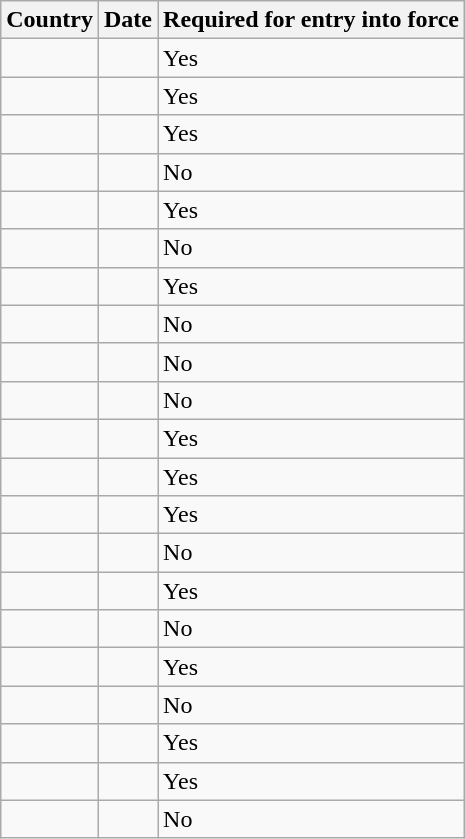<table class="wikitable sortable">
<tr>
<th>Country</th>
<th>Date</th>
<th>Required for entry into force</th>
</tr>
<tr>
<td></td>
<td></td>
<td>Yes</td>
</tr>
<tr>
<td></td>
<td></td>
<td>Yes</td>
</tr>
<tr>
<td></td>
<td></td>
<td>Yes</td>
</tr>
<tr>
<td></td>
<td></td>
<td>No</td>
</tr>
<tr>
<td></td>
<td></td>
<td>Yes</td>
</tr>
<tr>
<td></td>
<td></td>
<td>No</td>
</tr>
<tr>
<td></td>
<td></td>
<td>Yes</td>
</tr>
<tr>
<td></td>
<td></td>
<td>No</td>
</tr>
<tr>
<td></td>
<td></td>
<td>No</td>
</tr>
<tr>
<td></td>
<td></td>
<td>No</td>
</tr>
<tr>
<td></td>
<td></td>
<td>Yes</td>
</tr>
<tr>
<td></td>
<td></td>
<td>Yes</td>
</tr>
<tr>
<td></td>
<td></td>
<td>Yes</td>
</tr>
<tr>
<td></td>
<td></td>
<td>No</td>
</tr>
<tr>
<td></td>
<td></td>
<td>Yes</td>
</tr>
<tr>
<td></td>
<td></td>
<td>No</td>
</tr>
<tr>
<td></td>
<td></td>
<td>Yes</td>
</tr>
<tr>
<td></td>
<td></td>
<td>No</td>
</tr>
<tr>
<td></td>
<td></td>
<td>Yes</td>
</tr>
<tr>
<td></td>
<td></td>
<td>Yes</td>
</tr>
<tr>
<td></td>
<td></td>
<td>No</td>
</tr>
</table>
